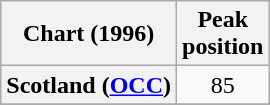<table class="wikitable sortable plainrowheaders">
<tr>
<th>Chart (1996)</th>
<th>Peak<br>position</th>
</tr>
<tr>
<th scope="row">Scotland (<a href='#'>OCC</a>)</th>
<td align="center">85</td>
</tr>
<tr>
</tr>
<tr>
</tr>
<tr>
</tr>
<tr>
</tr>
</table>
